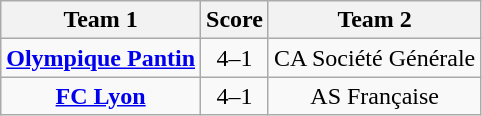<table class="wikitable" style="text-align: center">
<tr>
<th>Team 1</th>
<th>Score</th>
<th>Team 2</th>
</tr>
<tr>
<td><strong><a href='#'>Olympique Pantin</a></strong></td>
<td>4–1</td>
<td>CA Société Générale</td>
</tr>
<tr>
<td><strong><a href='#'>FC Lyon</a></strong></td>
<td>4–1</td>
<td>AS Française</td>
</tr>
</table>
